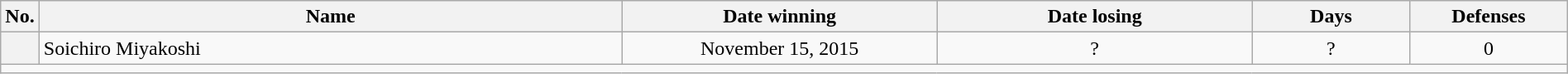<table class="wikitable" style="width:100%;">
<tr>
<th style="width:1%;">No.</th>
<th style="width:37%;">Name</th>
<th style="width:20%;">Date winning</th>
<th style="width:20%;">Date losing</th>
<th data-sort-type="number" style="width:10%;">Days</th>
<th data-sort-type="number" style="width:10%;">Defenses</th>
</tr>
<tr align=center>
<th></th>
<td align=left> Soichiro Miyakoshi</td>
<td>November 15, 2015</td>
<td>?</td>
<td>?</td>
<td>0</td>
</tr>
<tr>
<td colspan="6"></td>
</tr>
</table>
